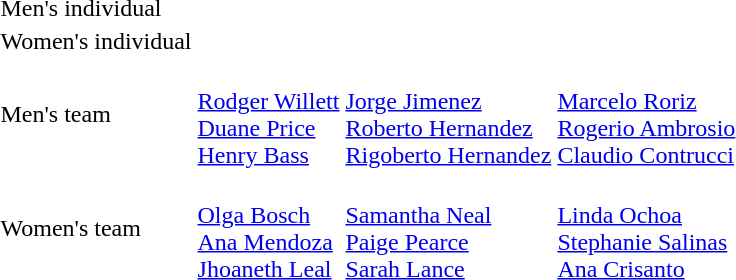<table>
<tr>
<td>Men's individual</td>
<td></td>
<td></td>
<td></td>
</tr>
<tr>
<td>Women's individual</td>
<td></td>
<td></td>
<td></td>
</tr>
<tr>
<td>Men's team</td>
<td><br><a href='#'>Rodger Willett</a><br><a href='#'>Duane Price</a><br><a href='#'>Henry Bass</a></td>
<td><br><a href='#'>Jorge Jimenez</a><br><a href='#'>Roberto Hernandez</a><br><a href='#'>Rigoberto Hernandez</a></td>
<td><br><a href='#'>Marcelo Roriz</a><br><a href='#'>Rogerio Ambrosio</a><br><a href='#'>Claudio Contrucci</a></td>
</tr>
<tr>
<td>Women's team</td>
<td><br><a href='#'>Olga Bosch</a><br><a href='#'>Ana Mendoza</a><br><a href='#'>Jhoaneth Leal</a></td>
<td><br><a href='#'>Samantha Neal</a><br><a href='#'>Paige Pearce</a><br><a href='#'>Sarah Lance</a></td>
<td><br><a href='#'>Linda Ochoa</a><br><a href='#'>Stephanie Salinas</a><br><a href='#'>Ana Crisanto</a></td>
</tr>
</table>
